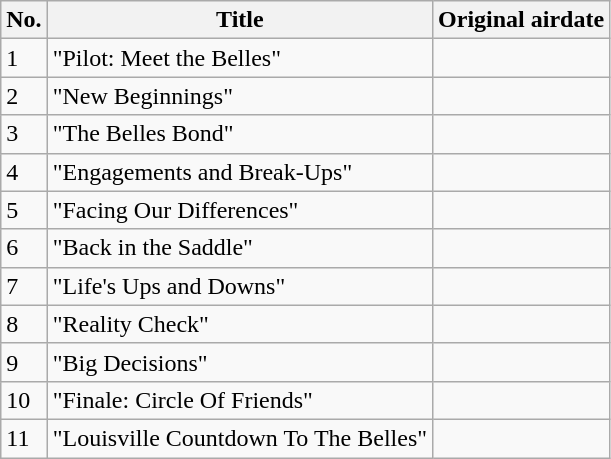<table class="wikitable">
<tr>
<th>No.</th>
<th>Title</th>
<th>Original airdate</th>
</tr>
<tr>
<td>1</td>
<td>"Pilot: Meet the Belles"</td>
<td></td>
</tr>
<tr>
<td>2</td>
<td>"New Beginnings"</td>
<td></td>
</tr>
<tr>
<td>3</td>
<td>"The Belles Bond"</td>
<td></td>
</tr>
<tr>
<td>4</td>
<td>"Engagements and Break-Ups"</td>
<td></td>
</tr>
<tr>
<td>5</td>
<td>"Facing Our Differences"</td>
<td></td>
</tr>
<tr>
<td>6</td>
<td>"Back in the Saddle"</td>
<td></td>
</tr>
<tr>
<td>7</td>
<td>"Life's Ups and Downs"</td>
<td></td>
</tr>
<tr>
<td>8</td>
<td>"Reality Check"</td>
<td></td>
</tr>
<tr>
<td>9</td>
<td>"Big Decisions"</td>
<td></td>
</tr>
<tr>
<td>10</td>
<td>"Finale: Circle Of Friends"</td>
<td></td>
</tr>
<tr>
<td>11</td>
<td>"Louisville Countdown To The Belles"</td>
<td></td>
</tr>
</table>
